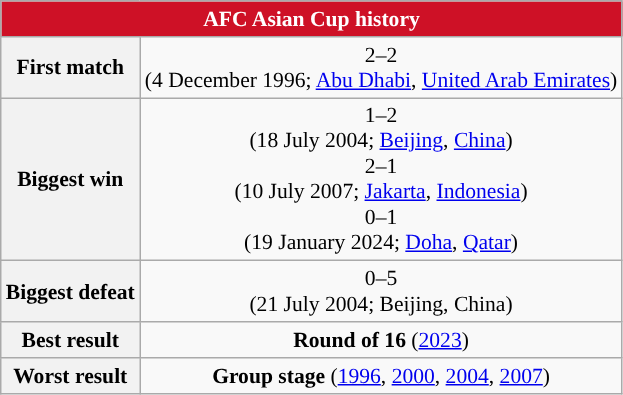<table class="wikitable collapsible collapsed" style="text-align: center;font-size:90%;">
<tr>
<th colspan=6 style="background: #CE1126; color: #FFFFFF;">AFC Asian Cup history</th>
</tr>
<tr>
<th style="text-align: center;">First match</th>
<td style="text-align:center;"> 2–2 <br>(4 December 1996; <a href='#'>Abu Dhabi</a>, <a href='#'>United Arab Emirates</a>)</td>
</tr>
<tr>
<th style="text-align: center;">Biggest win</th>
<td style="text-align:center;"> 1–2 <br>(18 July 2004; <a href='#'>Beijing</a>, <a href='#'>China</a>)<br> 2–1 <br>(10 July 2007; <a href='#'>Jakarta</a>, <a href='#'>Indonesia</a>)<br> 0–1 <br>(19 January 2024; <a href='#'>Doha</a>, <a href='#'>Qatar</a>)</td>
</tr>
<tr>
<th style="text-align: center;">Biggest defeat</th>
<td style="text-align:center;"> 0–5 <br>(21 July 2004; Beijing, China)</td>
</tr>
<tr>
<th style="text-align: center;">Best result</th>
<td style="text-align:center;"><strong>Round of 16</strong> (<a href='#'>2023</a>)</td>
</tr>
<tr>
<th style="text-align: center;">Worst result</th>
<td style="text-align:center;"><strong>Group stage</strong> (<a href='#'>1996</a>, <a href='#'>2000</a>, <a href='#'>2004</a>, <a href='#'>2007</a>)</td>
</tr>
</table>
